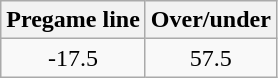<table class="wikitable" style="margin-left: auto; margin-right: auto; border: none; display: inline-table;">
<tr align="center">
<th style=>Pregame line</th>
<th style=>Over/under</th>
</tr>
<tr align="center">
<td>-17.5</td>
<td>57.5</td>
</tr>
</table>
